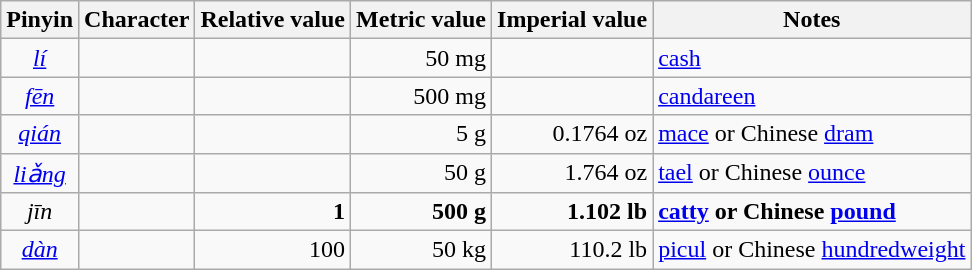<table class="wikitable">
<tr>
<th>Pinyin</th>
<th>Character</th>
<th>Relative value</th>
<th>Metric value</th>
<th>Imperial value</th>
<th>Notes</th>
</tr>
<tr>
<td align=center><em><a href='#'>lí</a></em></td>
<td align=right></td>
<td align=right></td>
<td align=right>50 mg</td>
<td align=right></td>
<td align=left><a href='#'>cash</a></td>
</tr>
<tr>
<td align=center><em><a href='#'>fēn</a></em></td>
<td align=right></td>
<td align=right></td>
<td align=right>500 mg</td>
<td align=right></td>
<td align=left><a href='#'>candareen</a></td>
</tr>
<tr>
<td align=center><em><a href='#'>qián</a></em></td>
<td align=right></td>
<td align=right></td>
<td align=right>5 g</td>
<td align=right>0.1764 oz</td>
<td align=left><a href='#'>mace</a> or Chinese <a href='#'>dram</a></td>
</tr>
<tr>
<td align=center><em><a href='#'>liǎng</a></em></td>
<td align=right></td>
<td align=right></td>
<td align=right>50 g</td>
<td align=right>1.764 oz</td>
<td align=left><a href='#'>tael</a> or Chinese <a href='#'>ounce</a></td>
</tr>
<tr>
<td align=center><em>jīn</em></td>
<td align=right><strong></strong></td>
<td align=right><strong>1</strong></td>
<td align=right><strong>500 g</strong></td>
<td align=right><strong>1.102 lb</strong></td>
<td align=left><strong><a href='#'>catty</a> or Chinese <a href='#'>pound</a></strong></td>
</tr>
<tr>
<td align=center><em><a href='#'>dàn</a></em></td>
<td align=right></td>
<td align=right>100</td>
<td align=right>50 kg</td>
<td align=right>110.2 lb</td>
<td align=left><a href='#'>picul</a> or Chinese <a href='#'>hundredweight</a></td>
</tr>
</table>
